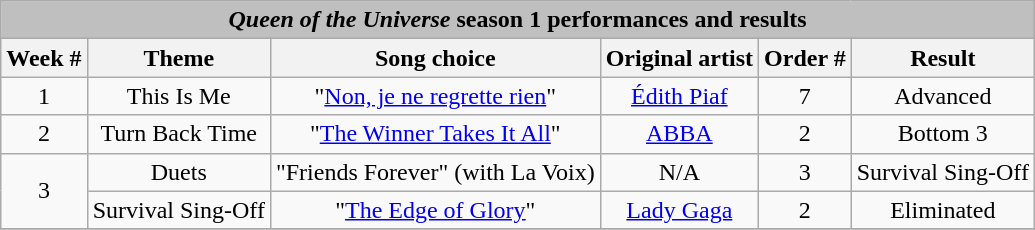<table class="wikitable" style="text-align:center;">
<tr>
<th colspan="6" style="background:#BFBFBF;"><em>Queen of the Universe</em> season 1 performances and results</th>
</tr>
<tr>
<th>Week #</th>
<th>Theme</th>
<th>Song choice</th>
<th>Original artist</th>
<th>Order #</th>
<th>Result</th>
</tr>
<tr>
<td>1</td>
<td>This Is Me</td>
<td>"<a href='#'>Non, je ne regrette rien</a>"</td>
<td><a href='#'>Édith Piaf</a></td>
<td>7</td>
<td>Advanced</td>
</tr>
<tr>
<td>2</td>
<td>Turn Back Time</td>
<td>"<a href='#'>The Winner Takes It All</a>"</td>
<td><a href='#'>ABBA</a></td>
<td>2</td>
<td>Bottom 3</td>
</tr>
<tr>
<td rowspan="2">3</td>
<td>Duets</td>
<td>"Friends Forever" (with La Voix)</td>
<td>N/A</td>
<td>3</td>
<td>Survival Sing-Off</td>
</tr>
<tr>
<td>Survival Sing-Off</td>
<td>"<a href='#'>The Edge of Glory</a>"</td>
<td><a href='#'>Lady Gaga</a></td>
<td>2</td>
<td>Eliminated</td>
</tr>
<tr>
</tr>
</table>
